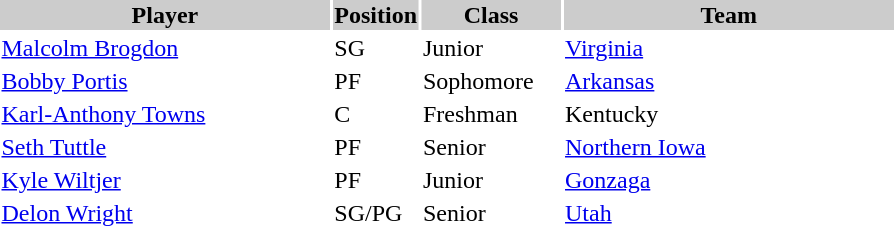<table style="width:600px" "border:'1' 'solid' 'gray' ">
<tr>
<th style="background:#ccc; width:40%;">Player</th>
<th style="background:#ccc; width:4%;">Position</th>
<th style="background:#ccc; width:16%;">Class</th>
<th style="background:#ccc; width:40%;">Team</th>
</tr>
<tr>
<td><a href='#'>Malcolm Brogdon</a></td>
<td>SG</td>
<td>Junior</td>
<td><a href='#'>Virginia</a></td>
</tr>
<tr>
<td><a href='#'>Bobby Portis</a></td>
<td>PF</td>
<td>Sophomore</td>
<td><a href='#'>Arkansas</a></td>
</tr>
<tr>
<td><a href='#'>Karl-Anthony Towns</a></td>
<td>C</td>
<td>Freshman</td>
<td>Kentucky</td>
</tr>
<tr>
<td><a href='#'>Seth Tuttle</a></td>
<td>PF</td>
<td>Senior</td>
<td><a href='#'>Northern Iowa</a></td>
</tr>
<tr>
<td><a href='#'>Kyle Wiltjer</a></td>
<td>PF</td>
<td>Junior</td>
<td><a href='#'>Gonzaga</a></td>
</tr>
<tr>
<td><a href='#'>Delon Wright</a></td>
<td>SG/PG</td>
<td>Senior</td>
<td><a href='#'>Utah</a></td>
</tr>
</table>
